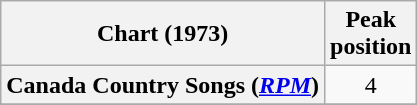<table class="wikitable sortable plainrowheaders" style="text-align:center">
<tr>
<th scope="col">Chart (1973)</th>
<th scope="col">Peak<br> position</th>
</tr>
<tr>
<th scope="row">Canada Country Songs (<em><a href='#'>RPM</a></em>)</th>
<td>4</td>
</tr>
<tr>
</tr>
<tr>
</tr>
</table>
